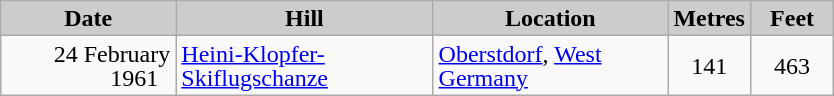<table class="wikitable sortable" style="text-align:left; line-height:16px; width:44%;">
<tr>
<th style="background-color: #ccc;" width="110">Date</th>
<th style="background-color: #ccc;" width="165">Hill</th>
<th style="background-color: #ccc;" width="150">Location</th>
<th style="background-color: #ccc;" width="48">Metres</th>
<th style="background-color: #ccc;" width="48">Feet</th>
</tr>
<tr>
<td align=right>24 February 1961  </td>
<td><a href='#'>Heini-Klopfer-Skiflugschanze</a></td>
<td><a href='#'>Oberstdorf</a>, <a href='#'>West Germany</a></td>
<td align=center>141</td>
<td align=center>463</td>
</tr>
</table>
